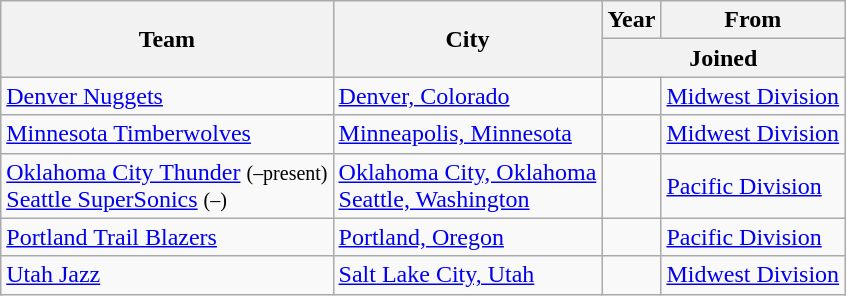<table class="wikitable sortable">
<tr>
<th rowspan="2">Team</th>
<th rowspan="2">City</th>
<th>Year</th>
<th>From</th>
</tr>
<tr class="unsortable">
<th colspan="2">Joined</th>
</tr>
<tr>
<td><a href='#'>Denver Nuggets</a></td>
<td><a href='#'>Denver, Colorado</a></td>
<td></td>
<td><a href='#'>Midwest Division</a></td>
</tr>
<tr>
<td><a href='#'>Minnesota Timberwolves</a></td>
<td><a href='#'>Minneapolis, Minnesota</a></td>
<td></td>
<td><a href='#'>Midwest Division</a></td>
</tr>
<tr>
<td><a href='#'>Oklahoma City Thunder</a> <small>(–present)</small><br><a href='#'>Seattle SuperSonics</a> <small>(–)</small></td>
<td><a href='#'>Oklahoma City, Oklahoma</a><br><a href='#'>Seattle, Washington</a></td>
<td></td>
<td><a href='#'>Pacific Division</a></td>
</tr>
<tr>
<td><a href='#'>Portland Trail Blazers</a></td>
<td><a href='#'>Portland, Oregon</a></td>
<td></td>
<td><a href='#'>Pacific Division</a></td>
</tr>
<tr>
<td><a href='#'>Utah Jazz</a></td>
<td><a href='#'>Salt Lake City, Utah</a></td>
<td></td>
<td><a href='#'>Midwest Division</a></td>
</tr>
</table>
